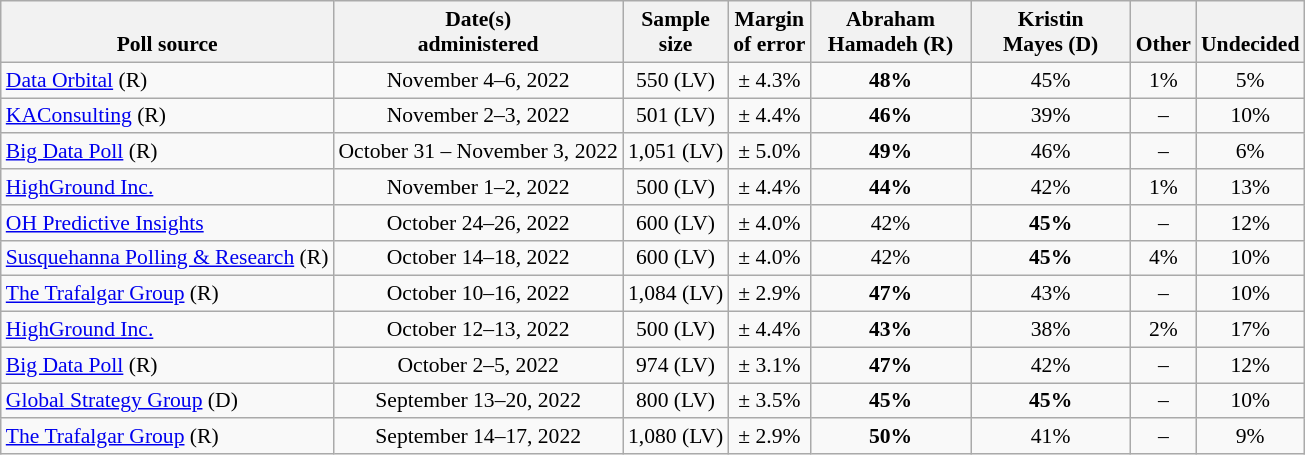<table class="wikitable" style="font-size:90%;text-align:center;">
<tr style="vertical-align:bottom">
<th>Poll source</th>
<th>Date(s)<br>administered</th>
<th>Sample<br>size</th>
<th>Margin<br>of error</th>
<th style="width:100px;">Abraham<br>Hamadeh (R)</th>
<th style="width:100px;">Kristin<br>Mayes (D)</th>
<th>Other</th>
<th>Undecided</th>
</tr>
<tr>
<td style="text-align:left;"><a href='#'>Data Orbital</a> (R)</td>
<td>November 4–6, 2022</td>
<td>550 (LV)</td>
<td>± 4.3%</td>
<td><strong>48%</strong></td>
<td>45%</td>
<td>1%</td>
<td>5%</td>
</tr>
<tr>
<td style="text-align:left;"><a href='#'>KAConsulting</a> (R)</td>
<td>November 2–3, 2022</td>
<td>501 (LV)</td>
<td>± 4.4%</td>
<td><strong>46%</strong></td>
<td>39%</td>
<td>–</td>
<td>10%</td>
</tr>
<tr>
<td style="text-align:left;"><a href='#'>Big Data Poll</a> (R)</td>
<td>October 31 – November 3, 2022</td>
<td>1,051 (LV)</td>
<td>± 5.0%</td>
<td><strong>49%</strong></td>
<td>46%</td>
<td>–</td>
<td>6%</td>
</tr>
<tr>
<td style="text-align:left;"><a href='#'>HighGround Inc.</a></td>
<td>November 1–2, 2022</td>
<td>500 (LV)</td>
<td>± 4.4%</td>
<td><strong>44%</strong></td>
<td>42%</td>
<td>1%</td>
<td>13%</td>
</tr>
<tr>
<td style="text-align:left;"><a href='#'>OH Predictive Insights</a></td>
<td>October 24–26, 2022</td>
<td>600 (LV)</td>
<td>± 4.0%</td>
<td>42%</td>
<td><strong>45%</strong></td>
<td>–</td>
<td>12%</td>
</tr>
<tr>
<td style="text-align:left;"><a href='#'>Susquehanna Polling & Research</a> (R)</td>
<td>October 14–18, 2022</td>
<td>600 (LV)</td>
<td>± 4.0%</td>
<td>42%</td>
<td><strong>45%</strong></td>
<td>4%</td>
<td>10%</td>
</tr>
<tr>
<td style="text-align:left;"><a href='#'>The Trafalgar Group</a> (R)</td>
<td>October 10–16, 2022</td>
<td>1,084 (LV)</td>
<td>± 2.9%</td>
<td><strong>47%</strong></td>
<td>43%</td>
<td>–</td>
<td>10%</td>
</tr>
<tr>
<td style="text-align:left;"><a href='#'>HighGround Inc.</a></td>
<td>October 12–13, 2022</td>
<td>500 (LV)</td>
<td>± 4.4%</td>
<td><strong>43%</strong></td>
<td>38%</td>
<td>2%</td>
<td>17%</td>
</tr>
<tr>
<td style="text-align:left;"><a href='#'>Big Data Poll</a> (R)</td>
<td>October 2–5, 2022</td>
<td>974 (LV)</td>
<td>± 3.1%</td>
<td><strong>47%</strong></td>
<td>42%</td>
<td>–</td>
<td>12%</td>
</tr>
<tr>
<td style="text-align:left;"><a href='#'>Global Strategy Group</a> (D)</td>
<td>September 13–20, 2022</td>
<td>800 (LV)</td>
<td>± 3.5%</td>
<td><strong>45%</strong></td>
<td><strong>45%</strong></td>
<td>–</td>
<td>10%</td>
</tr>
<tr>
<td style="text-align:left;"><a href='#'>The Trafalgar Group</a> (R)</td>
<td>September 14–17, 2022</td>
<td>1,080 (LV)</td>
<td>± 2.9%</td>
<td><strong>50%</strong></td>
<td>41%</td>
<td>–</td>
<td>9%</td>
</tr>
</table>
